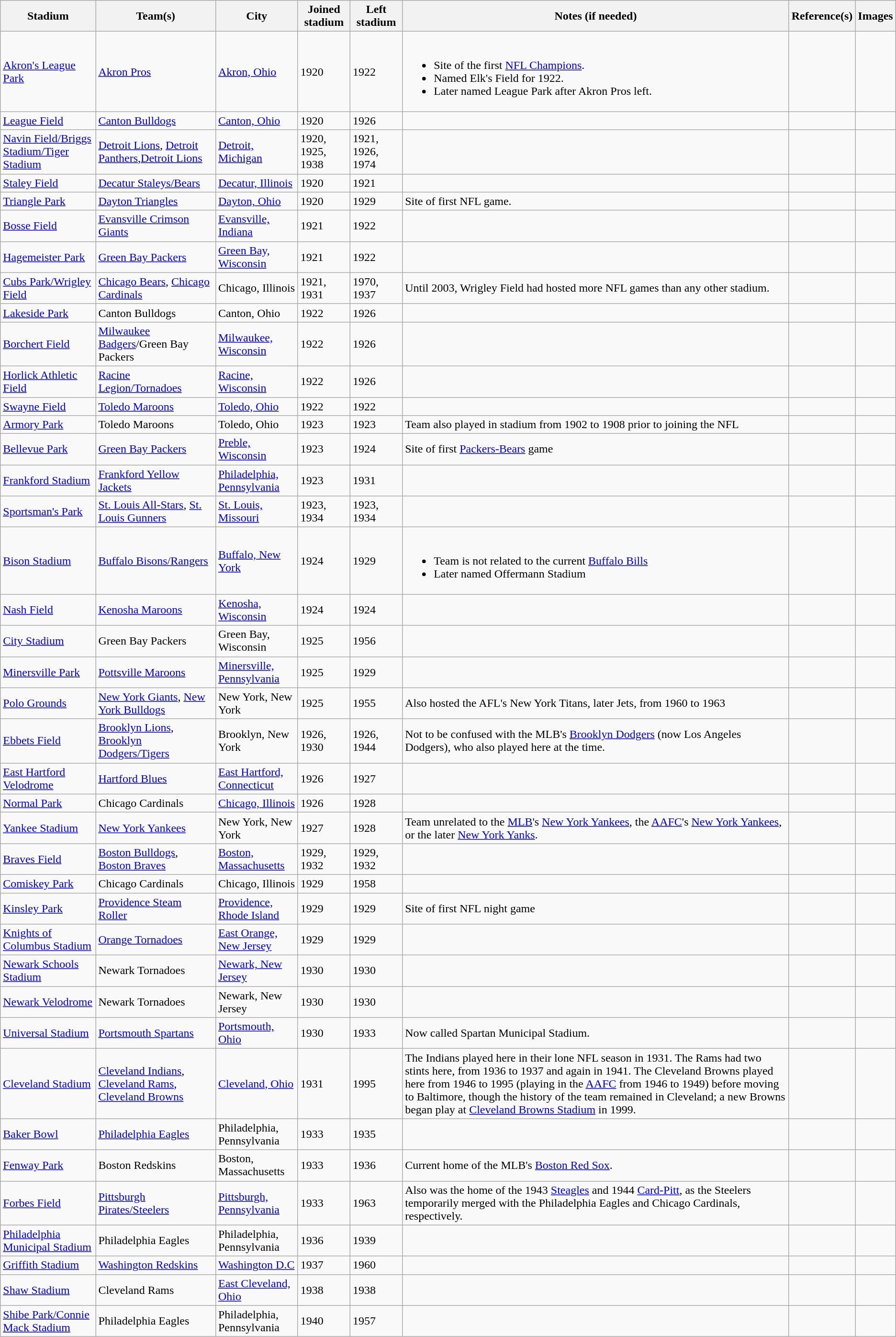<table class="wikitable sortable">
<tr>
<th>Stadium</th>
<th>Team(s)</th>
<th>City</th>
<th>Joined stadium</th>
<th>Left stadium</th>
<th>Notes (if needed)</th>
<th>Reference(s)</th>
<th>Images</th>
</tr>
<tr>
<td><a href='#'>Akron's League Park</a></td>
<td><a href='#'>Akron Pros</a></td>
<td><a href='#'>Akron, Ohio</a></td>
<td>1920</td>
<td>1922</td>
<td><br><ul><li>Site of the first <a href='#'>NFL Champions</a>.</li><li>Named Elk's Field for 1922.</li><li>Later named League Park after Akron Pros left.</li></ul></td>
<td></td>
<td></td>
</tr>
<tr>
<td><a href='#'>League Field</a></td>
<td><a href='#'>Canton Bulldogs</a></td>
<td><a href='#'>Canton, Ohio</a></td>
<td>1920</td>
<td>1926</td>
<td></td>
<td></td>
<td></td>
</tr>
<tr>
<td><a href='#'>Navin Field/Briggs Stadium/Tiger Stadium</a></td>
<td><a href='#'>Detroit Lions</a>, <a href='#'>Detroit Panthers</a>,<a href='#'>Detroit Lions</a></td>
<td><a href='#'>Detroit, Michigan</a></td>
<td>1920, 1925, 1938</td>
<td>1921, 1926, 1974</td>
<td></td>
<td></td>
<td></td>
</tr>
<tr>
<td><a href='#'>Staley Field</a></td>
<td><a href='#'>Decatur Staleys/Bears</a></td>
<td><a href='#'>Decatur, Illinois</a></td>
<td>1920</td>
<td>1921</td>
<td></td>
<td></td>
<td></td>
</tr>
<tr>
<td><a href='#'>Triangle Park</a></td>
<td><a href='#'>Dayton Triangles</a></td>
<td><a href='#'>Dayton, Ohio</a></td>
<td>1920</td>
<td>1929</td>
<td>Site of first NFL game.</td>
<td></td>
<td></td>
</tr>
<tr>
<td><a href='#'>Bosse Field</a></td>
<td><a href='#'>Evansville Crimson Giants</a></td>
<td><a href='#'>Evansville, Indiana</a></td>
<td>1921</td>
<td>1922</td>
<td></td>
<td></td>
<td></td>
</tr>
<tr>
<td><a href='#'>Hagemeister Park</a></td>
<td><a href='#'>Green Bay Packers</a></td>
<td><a href='#'>Green Bay, Wisconsin</a></td>
<td>1921</td>
<td>1922</td>
<td></td>
<td></td>
<td></td>
</tr>
<tr>
<td><a href='#'>Cubs Park/Wrigley Field</a></td>
<td><a href='#'>Chicago Bears</a>, <a href='#'>Chicago Cardinals</a></td>
<td>Chicago, Illinois</td>
<td>1921, 1931</td>
<td>1970, 1937</td>
<td>Until 2003, Wrigley Field had hosted more NFL games than any other stadium.</td>
<td></td>
<td></td>
</tr>
<tr>
<td><a href='#'>Lakeside Park</a></td>
<td>Canton Bulldogs</td>
<td>Canton, Ohio</td>
<td>1922</td>
<td>1926</td>
<td></td>
<td></td>
<td></td>
</tr>
<tr>
<td><a href='#'>Borchert Field</a></td>
<td><a href='#'>Milwaukee Badgers</a>/Green Bay Packers</td>
<td><a href='#'>Milwaukee, Wisconsin</a></td>
<td>1922</td>
<td>1926</td>
<td></td>
<td></td>
<td></td>
</tr>
<tr>
<td><a href='#'>Horlick Athletic Field</a></td>
<td><a href='#'>Racine Legion/Tornadoes</a></td>
<td><a href='#'>Racine, Wisconsin</a></td>
<td>1922</td>
<td>1926</td>
<td></td>
<td></td>
<td></td>
</tr>
<tr>
<td><a href='#'>Swayne Field</a></td>
<td><a href='#'>Toledo Maroons</a></td>
<td><a href='#'>Toledo, Ohio</a></td>
<td>1922</td>
<td>1922</td>
<td></td>
<td></td>
<td></td>
</tr>
<tr>
<td><a href='#'>Armory Park</a></td>
<td>Toledo Maroons</td>
<td>Toledo, Ohio</td>
<td>1923</td>
<td>1923</td>
<td>Team also played in stadium from 1902 to 1908 prior to joining the NFL</td>
<td></td>
<td></td>
</tr>
<tr>
<td><a href='#'>Bellevue Park</a></td>
<td><a href='#'>Green Bay Packers</a></td>
<td><a href='#'>Preble, Wisconsin</a></td>
<td>1923</td>
<td>1924</td>
<td>Site of first <a href='#'>Packers-Bears</a> game</td>
<td></td>
<td></td>
</tr>
<tr>
<td><a href='#'>Frankford Stadium</a></td>
<td><a href='#'>Frankford Yellow Jackets</a></td>
<td><a href='#'>Philadelphia, Pennsylvania</a></td>
<td>1923</td>
<td>1931</td>
<td></td>
<td></td>
<td></td>
</tr>
<tr>
<td><a href='#'>Sportsman's Park</a></td>
<td><a href='#'>St. Louis All-Stars</a>, <a href='#'>St. Louis Gunners</a></td>
<td><a href='#'>St. Louis, Missouri</a></td>
<td>1923, 1934</td>
<td>1923, 1934</td>
<td></td>
<td></td>
<td></td>
</tr>
<tr>
<td><a href='#'>Bison Stadium</a></td>
<td><a href='#'>Buffalo Bisons/Rangers</a></td>
<td><a href='#'>Buffalo, New York</a></td>
<td>1924</td>
<td>1929</td>
<td><br><ul><li>Team is not related to the current <a href='#'>Buffalo Bills</a></li><li>Later named Offermann Stadium</li></ul></td>
<td></td>
<td></td>
</tr>
<tr>
<td><a href='#'>Nash Field</a></td>
<td><a href='#'>Kenosha Maroons</a></td>
<td><a href='#'>Kenosha, Wisconsin</a></td>
<td>1924</td>
<td>1924</td>
<td></td>
<td></td>
<td></td>
</tr>
<tr>
<td><a href='#'>City Stadium</a></td>
<td>Green Bay Packers</td>
<td>Green Bay, Wisconsin</td>
<td>1925</td>
<td>1956</td>
<td></td>
<td></td>
<td></td>
</tr>
<tr>
<td><a href='#'>Minersville Park</a></td>
<td><a href='#'>Pottsville Maroons</a></td>
<td><a href='#'>Minersville, Pennsylvania</a></td>
<td>1925</td>
<td>1929</td>
<td></td>
<td></td>
<td></td>
</tr>
<tr>
<td><a href='#'>Polo Grounds</a></td>
<td><a href='#'>New York Giants</a>, <a href='#'>New York Bulldogs</a></td>
<td>New York, New York</td>
<td>1925</td>
<td>1955</td>
<td>Also hosted the AFL's New York Titans, later Jets, from 1960 to 1963</td>
<td></td>
<td></td>
</tr>
<tr>
<td><a href='#'>Ebbets Field</a></td>
<td><a href='#'>Brooklyn Lions</a>, <a href='#'>Brooklyn Dodgers/Tigers</a></td>
<td>Brooklyn, New York</td>
<td>1926, 1930</td>
<td>1926, 1944</td>
<td>Not to be confused with the MLB's <a href='#'>Brooklyn Dodgers</a> (now Los Angeles Dodgers), who also played here at the time.</td>
<td></td>
<td></td>
</tr>
<tr>
<td><a href='#'>East Hartford Velodrome</a></td>
<td><a href='#'>Hartford Blues</a></td>
<td><a href='#'>East Hartford, Connecticut</a></td>
<td>1926</td>
<td>1927</td>
<td></td>
<td></td>
<td></td>
</tr>
<tr>
<td><a href='#'>Normal Park</a></td>
<td>Chicago Cardinals</td>
<td><a href='#'>Chicago, Illinois</a></td>
<td>1926</td>
<td>1928</td>
<td></td>
<td></td>
<td></td>
</tr>
<tr>
<td><a href='#'>Yankee Stadium</a></td>
<td><a href='#'>New York Yankees</a></td>
<td>New York, New York</td>
<td>1927</td>
<td>1928</td>
<td>Team unrelated to the <a href='#'>MLB</a>'s <a href='#'>New York Yankees</a>,  the <a href='#'>AAFC</a>'s <a href='#'>New York Yankees</a>, or the later <a href='#'>New York Yanks</a>.</td>
<td></td>
<td></td>
</tr>
<tr>
<td><a href='#'>Braves Field</a></td>
<td><a href='#'>Boston Bulldogs</a>, <a href='#'>Boston Braves</a></td>
<td><a href='#'>Boston, Massachusetts</a></td>
<td>1929, 1932</td>
<td>1929, 1932</td>
<td></td>
<td></td>
<td></td>
</tr>
<tr>
<td><a href='#'>Comiskey Park</a></td>
<td>Chicago Cardinals</td>
<td>Chicago, Illinois</td>
<td>1929</td>
<td>1958</td>
<td></td>
<td></td>
<td></td>
</tr>
<tr>
<td><a href='#'>Kinsley Park</a></td>
<td><a href='#'>Providence Steam Roller</a></td>
<td><a href='#'>Providence, Rhode Island</a></td>
<td>1929</td>
<td>1929</td>
<td>Site of first NFL night game</td>
<td></td>
<td></td>
</tr>
<tr>
<td><a href='#'>Knights of Columbus Stadium</a></td>
<td><a href='#'>Orange Tornadoes</a></td>
<td><a href='#'>East Orange, New Jersey</a></td>
<td>1929</td>
<td>1929</td>
<td></td>
<td></td>
<td></td>
</tr>
<tr>
<td><a href='#'>Newark Schools Stadium</a></td>
<td>Newark Tornadoes</td>
<td><a href='#'>Newark, New Jersey</a></td>
<td>1930</td>
<td>1930</td>
<td></td>
<td></td>
<td></td>
</tr>
<tr>
<td><a href='#'>Newark Velodrome</a></td>
<td>Newark Tornadoes</td>
<td>Newark, New Jersey</td>
<td>1930</td>
<td>1930</td>
<td></td>
<td></td>
<td></td>
</tr>
<tr>
<td><a href='#'>Universal Stadium</a></td>
<td><a href='#'>Portsmouth Spartans</a></td>
<td><a href='#'>Portsmouth, Ohio</a></td>
<td>1930</td>
<td>1933</td>
<td>Now called Spartan Municipal Stadium.</td>
<td></td>
<td></td>
</tr>
<tr>
<td><a href='#'>Cleveland Stadium</a></td>
<td><a href='#'>Cleveland Indians</a>, <a href='#'>Cleveland Rams</a>, <a href='#'>Cleveland Browns</a></td>
<td><a href='#'>Cleveland, Ohio</a></td>
<td>1931</td>
<td>1995</td>
<td>The Indians played here in their lone NFL season in 1931. The Rams had two stints here, from 1936 to 1937 and again in 1941. The Cleveland Browns played here from 1946 to 1995 (playing in the <a href='#'>AAFC</a> from 1946 to 1949) before moving to Baltimore, though the history of the team remained in Cleveland; a new Browns began play at <a href='#'>Cleveland Browns Stadium</a> in 1999.</td>
<td></td>
<td></td>
</tr>
<tr>
<td><a href='#'>Baker Bowl</a></td>
<td><a href='#'>Philadelphia Eagles</a></td>
<td>Philadelphia, Pennsylvania</td>
<td>1933</td>
<td>1935</td>
<td></td>
<td></td>
<td></td>
</tr>
<tr>
<td><a href='#'>Fenway Park</a></td>
<td>Boston Redskins</td>
<td>Boston, Massachusetts</td>
<td>1933</td>
<td>1936</td>
<td>Current home of the MLB's <a href='#'>Boston Red Sox</a>.</td>
<td></td>
<td></td>
</tr>
<tr>
<td><a href='#'>Forbes Field</a></td>
<td><a href='#'>Pittsburgh Pirates/Steelers</a></td>
<td><a href='#'>Pittsburgh, Pennsylvania</a></td>
<td>1933</td>
<td>1963</td>
<td>Also was the home of the 1943 <a href='#'>Steagles</a> and 1944 <a href='#'>Card-Pitt</a>, as the Steelers temporarily merged with the Philadelphia Eagles and Chicago Cardinals, respectively.</td>
<td></td>
<td></td>
</tr>
<tr>
<td><a href='#'>Philadelphia Municipal Stadium</a></td>
<td>Philadelphia Eagles</td>
<td>Philadelphia, Pennsylvania</td>
<td>1936</td>
<td>1939</td>
<td></td>
<td></td>
<td></td>
</tr>
<tr>
<td><a href='#'>Griffith Stadium</a></td>
<td><a href='#'>Washington Redskins</a></td>
<td><a href='#'>Washington D.C</a></td>
<td>1937</td>
<td>1960</td>
<td></td>
<td></td>
<td></td>
</tr>
<tr>
<td><a href='#'>Shaw Stadium</a></td>
<td>Cleveland Rams</td>
<td><a href='#'>East Cleveland, Ohio</a></td>
<td>1938</td>
<td>1938</td>
<td></td>
<td></td>
<td></td>
</tr>
<tr>
<td><a href='#'>Shibe Park/Connie Mack Stadium</a></td>
<td>Philadelphia Eagles</td>
<td>Philadelphia, Pennsylvania</td>
<td>1940</td>
<td>1957</td>
<td></td>
<td></td>
<td></td>
</tr>
</table>
